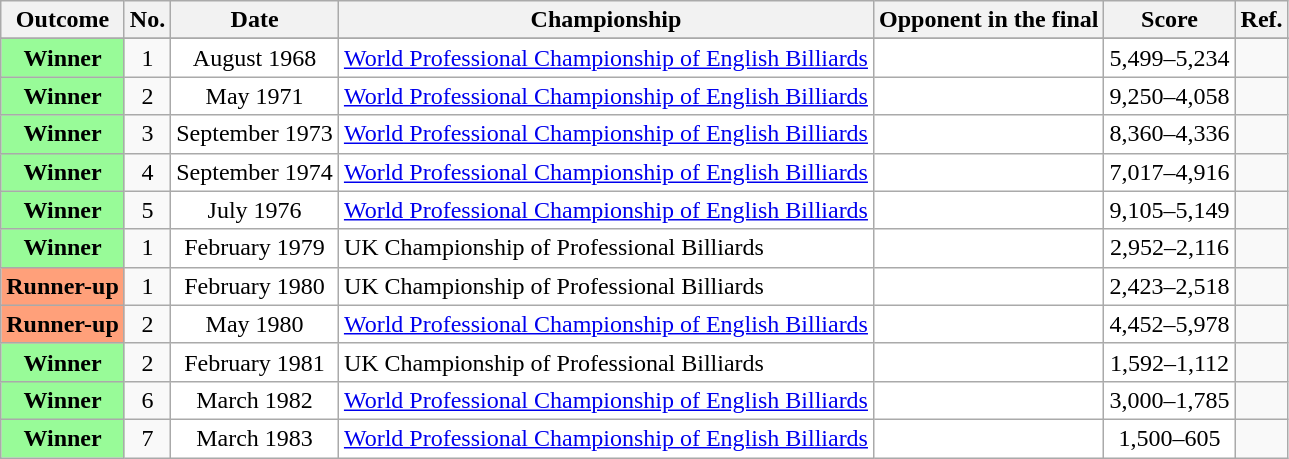<table class="sortable wikitable plainrowheaders">
<tr>
<th scope="col">Outcome</th>
<th scope="col">No.</th>
<th scope="col">Date</th>
<th scope="col">Championship</th>
<th scope="col">Opponent in the final</th>
<th scope="col" align="center">Score</th>
<th>Ref.</th>
</tr>
<tr style="background:#e5d1cb;">
</tr>
<tr>
<th scope="row" style="background:#98FB98">Winner</th>
<td align="center">1</td>
<td bgcolor="FFFFFF" style="text-align:center">August 1968</td>
<td bgcolor="FFFFFF"><a href='#'>World Professional Championship of English Billiards</a></td>
<td bgcolor="FFFFFF"></td>
<td bgcolor="FFFFFF" style="text-align:center">5,499–5,234</td>
<td></td>
</tr>
<tr>
<th scope="row" style="background:#98FB98">Winner</th>
<td align="center">2</td>
<td bgcolor="FFFFFF" style="text-align:center">May 1971</td>
<td bgcolor="FFFFFF"><a href='#'>World Professional Championship of English Billiards</a></td>
<td bgcolor="FFFFFF"></td>
<td bgcolor="FFFFFF" style="text-align:center">9,250–4,058</td>
<td></td>
</tr>
<tr>
<th scope="row" style="background:#98FB98">Winner</th>
<td align="center">3</td>
<td bgcolor="FFFFFF" style="text-align:center">September 1973</td>
<td bgcolor="FFFFFF"><a href='#'>World Professional Championship of English Billiards</a></td>
<td bgcolor="FFFFFF"></td>
<td bgcolor="FFFFFF" style="text-align:center">8,360–4,336</td>
<td></td>
</tr>
<tr>
<th scope="row" style="background:#98FB98">Winner</th>
<td align="center">4</td>
<td bgcolor="FFFFFF" style="text-align:center">September 1974</td>
<td bgcolor="FFFFFF"><a href='#'>World Professional Championship of English Billiards</a></td>
<td bgcolor="FFFFFF"></td>
<td bgcolor="FFFFFF" style="text-align:center">7,017–4,916</td>
<td></td>
</tr>
<tr>
<th scope="row" style="background:#98FB98">Winner</th>
<td align="center">5</td>
<td bgcolor="FFFFFF" style="text-align:center">July 1976</td>
<td bgcolor="FFFFFF"><a href='#'>World Professional Championship of English Billiards</a></td>
<td bgcolor="FFFFFF"></td>
<td bgcolor="FFFFFF" style="text-align:center">9,105–5,149</td>
<td></td>
</tr>
<tr>
<th scope="row" style="background:#98FB98">Winner</th>
<td align="center">1</td>
<td bgcolor="FFFFFF" style="text-align:center">February 1979</td>
<td bgcolor="FFFFFF">UK Championship of Professional Billiards</td>
<td bgcolor="FFFFFF"></td>
<td bgcolor="FFFFFF" style="text-align:center">2,952–2,116</td>
<td></td>
</tr>
<tr>
<th scope="row" style="background:#ffa07a;">Runner-up</th>
<td align="center">1</td>
<td bgcolor="FFFFFF" style="text-align:center">February 1980</td>
<td bgcolor="FFFFFF">UK Championship of Professional Billiards</td>
<td bgcolor="FFFFFF"></td>
<td bgcolor="FFFFFF" style="text-align:center">2,423–2,518</td>
<td></td>
</tr>
<tr>
<th scope="row" style="background:#ffa07a;">Runner-up</th>
<td align="center">2</td>
<td bgcolor="FFFFFF" style="text-align:center">May 1980</td>
<td bgcolor="FFFFFF"><a href='#'>World Professional Championship of English Billiards</a></td>
<td bgcolor="FFFFFF"></td>
<td bgcolor="FFFFFF" style="text-align:center">4,452–5,978</td>
<td></td>
</tr>
<tr>
<th scope="row" style="background:#98FB98">Winner</th>
<td align="center">2</td>
<td bgcolor="FFFFFF" style="text-align:center">February 1981</td>
<td bgcolor="FFFFFF">UK Championship of Professional Billiards</td>
<td bgcolor="FFFFFF"></td>
<td bgcolor="FFFFFF" style="text-align:center">1,592–1,112</td>
<td></td>
</tr>
<tr>
<th scope="row" style="background:#98FB98">Winner</th>
<td align="center">6</td>
<td bgcolor="FFFFFF" style="text-align:center">March 1982</td>
<td bgcolor="FFFFFF"><a href='#'>World Professional Championship of English Billiards</a></td>
<td bgcolor="FFFFFF"></td>
<td bgcolor="FFFFFF" style="text-align:center">3,000–1,785</td>
<td></td>
</tr>
<tr>
<th scope="row" style="background:#98FB98">Winner</th>
<td align="center">7</td>
<td bgcolor="FFFFFF" style="text-align:center">March 1983</td>
<td bgcolor="FFFFFF"><a href='#'>World Professional Championship of English Billiards</a></td>
<td bgcolor="FFFFFF"></td>
<td bgcolor="FFFFFF" style="text-align:center">1,500–605</td>
<td></td>
</tr>
</table>
